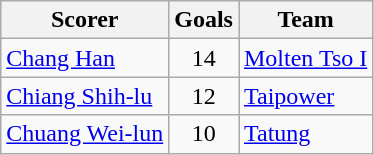<table class="wikitable">
<tr>
<th>Scorer</th>
<th>Goals</th>
<th>Team</th>
</tr>
<tr>
<td><a href='#'>Chang Han</a></td>
<td align="center">14</td>
<td><a href='#'>Molten Tso I</a></td>
</tr>
<tr>
<td><a href='#'>Chiang Shih-lu</a></td>
<td align="center">12</td>
<td><a href='#'>Taipower</a></td>
</tr>
<tr>
<td><a href='#'>Chuang Wei-lun</a></td>
<td align="center">10</td>
<td><a href='#'>Tatung</a></td>
</tr>
</table>
